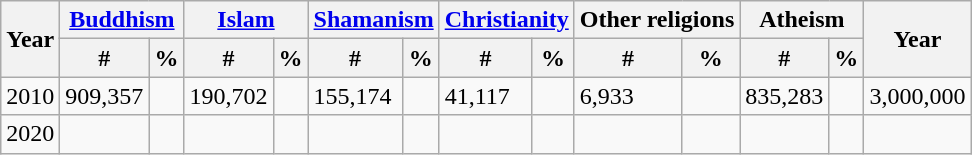<table class="wikitable sortable">
<tr>
<th rowspan="2">Year</th>
<th colspan="2"><a href='#'>Buddhism</a></th>
<th colspan="2"><a href='#'>Islam</a></th>
<th colspan="2"><a href='#'>Shamanism</a></th>
<th colspan="2"><a href='#'>Christianity</a></th>
<th colspan="2">Other religions</th>
<th colspan="2">Atheism</th>
<th rowspan="2">Year</th>
</tr>
<tr>
<th>#</th>
<th>%</th>
<th>#</th>
<th>%</th>
<th>#</th>
<th>%</th>
<th>#</th>
<th>%</th>
<th>#</th>
<th>%</th>
<th>#</th>
<th>%</th>
</tr>
<tr>
<td>2010</td>
<td>909,357</td>
<td></td>
<td>190,702</td>
<td></td>
<td>155,174</td>
<td></td>
<td>41,117</td>
<td></td>
<td>6,933</td>
<td></td>
<td>835,283</td>
<td></td>
<td>3,000,000</td>
</tr>
<tr>
<td>2020</td>
<td></td>
<td></td>
<td></td>
<td></td>
<td></td>
<td></td>
<td></td>
<td></td>
<td></td>
<td></td>
<td></td>
<td></td>
<td></td>
</tr>
</table>
